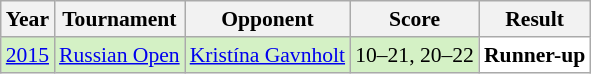<table class="sortable wikitable" style="font-size: 90%">
<tr>
<th>Year</th>
<th>Tournament</th>
<th>Opponent</th>
<th>Score</th>
<th>Result</th>
</tr>
<tr style="background:#D4F1C5">
<td align="center"><a href='#'>2015</a></td>
<td align="left"><a href='#'>Russian Open</a></td>
<td align="left"> <a href='#'>Kristína Gavnholt</a></td>
<td align="left">10–21, 20–22</td>
<td style="text-align:left; background:white"> <strong>Runner-up</strong></td>
</tr>
</table>
